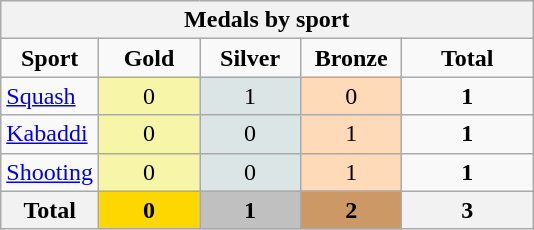<table class="wikitable sortable"style=text-align:center;">
<tr style="background:#efefef;">
<th colspan=5>Medals by sport</th>
</tr>
<tr>
<td><strong>Sport</strong></td>
<td width=60style="background:gold;"><strong>Gold </strong></td>
<td width=60style="background:silver;"><strong>Silver </strong></td>
<td width=60style="background:#c96;"><strong>Bronze </strong></td>
<td width=80><strong>Total</strong></td>
</tr>
<tr>
<td align=left> <a href='#'>Squash</a></td>
<td style="background:#F7F6A8;">0</td>
<td style="background:#DCE5E5;">1</td>
<td style="background:#FFDAB9;">0</td>
<td><strong>1</strong></td>
</tr>
<tr>
<td align=left> <a href='#'>Kabaddi</a></td>
<td style="background:#F7F6A8;">0</td>
<td style="background:#DCE5E5;">0</td>
<td style="background:#FFDAB9;">1</td>
<td><strong>1</strong></td>
</tr>
<tr>
<td align=left> <a href='#'>Shooting</a></td>
<td style="background:#F7F6A8;">0</td>
<td style="background:#DCE5E5;">0</td>
<td style="background:#FFDAB9;">1</td>
<td><strong>1</strong></td>
</tr>
<tr>
<th>Total</th>
<th style="background:gold;">0</th>
<th style="background:silver;">1</th>
<th style="background:#c96;">2</th>
<th>3</th>
</tr>
</table>
